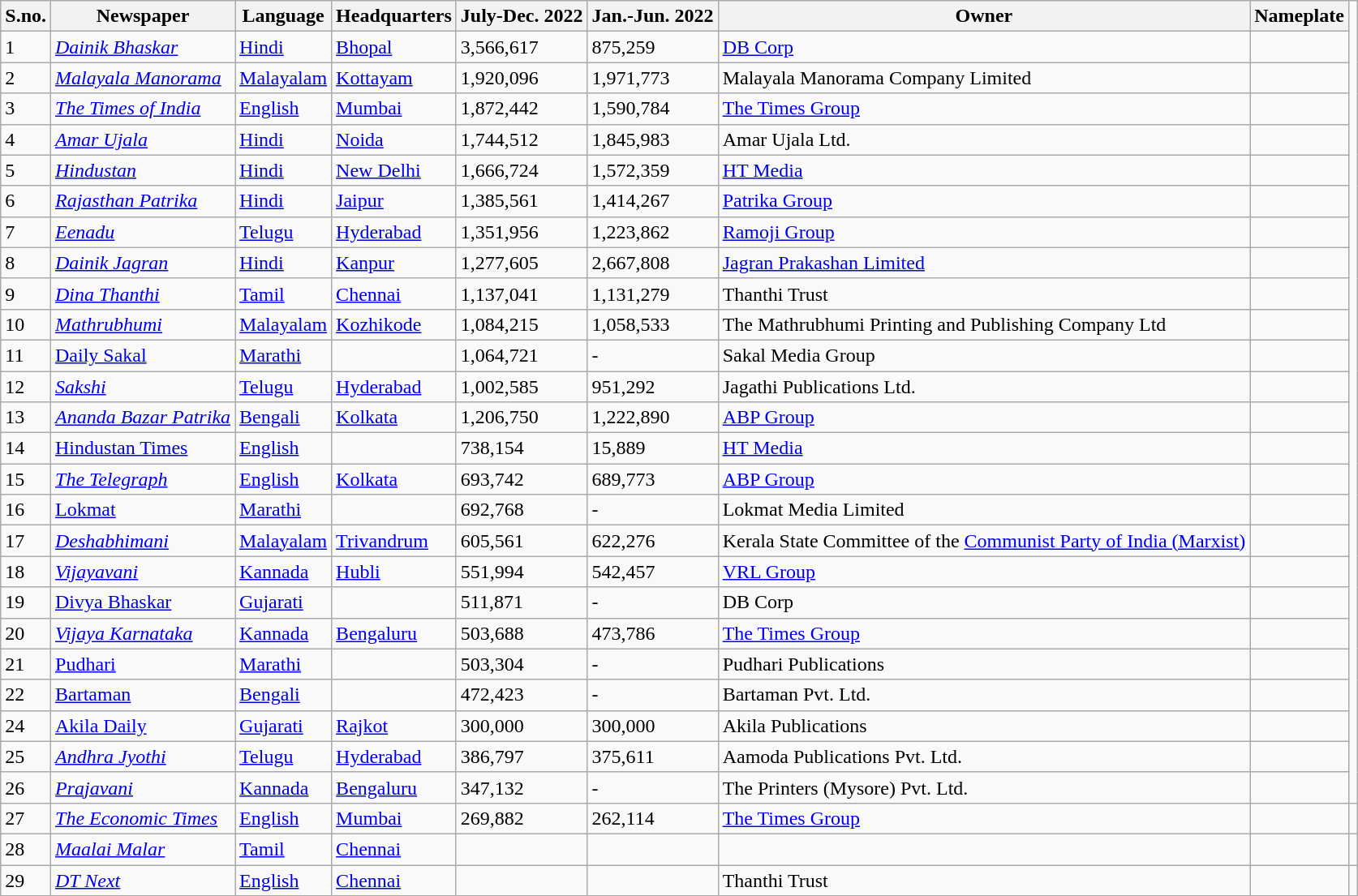<table class="wikitable sortable" style="margin:0;">
<tr>
<th>S.no.</th>
<th>Newspaper</th>
<th>Language</th>
<th>Headquarters</th>
<th>July-Dec. 2022</th>
<th>Jan.-Jun. 2022</th>
<th>Owner</th>
<th>Nameplate</th>
</tr>
<tr>
<td>1</td>
<td><a href='#'><em>Dainik Bhaskar</em></a></td>
<td><a href='#'>Hindi</a></td>
<td><a href='#'>Bhopal</a></td>
<td>3,566,617</td>
<td>875,259</td>
<td><a href='#'>DB Corp</a></td>
<td></td>
</tr>
<tr>
<td>2</td>
<td><em><a href='#'>Malayala Manorama</a></em></td>
<td><a href='#'>Malayalam</a></td>
<td><a href='#'>Kottayam</a></td>
<td>1,920,096</td>
<td>1,971,773</td>
<td>Malayala Manorama Company Limited</td>
<td></td>
</tr>
<tr>
<td>3</td>
<td><em><a href='#'>The Times of India</a></em></td>
<td><a href='#'>English</a></td>
<td><a href='#'>Mumbai</a></td>
<td>1,872,442</td>
<td>1,590,784</td>
<td><a href='#'>The Times Group</a></td>
<td></td>
</tr>
<tr>
<td>4</td>
<td><em><a href='#'>Amar Ujala</a></em></td>
<td><a href='#'>Hindi</a></td>
<td><a href='#'>Noida</a></td>
<td>1,744,512</td>
<td>1,845,983</td>
<td>Amar Ujala Ltd.</td>
<td></td>
</tr>
<tr>
<td>5</td>
<td><em><a href='#'>Hindustan</a></em></td>
<td><a href='#'>Hindi</a></td>
<td><a href='#'>New Delhi</a></td>
<td>1,666,724</td>
<td>1,572,359</td>
<td><a href='#'>HT Media</a></td>
<td></td>
</tr>
<tr>
<td>6</td>
<td><em><a href='#'>Rajasthan Patrika</a></em></td>
<td><a href='#'>Hindi</a></td>
<td><a href='#'>Jaipur</a></td>
<td>1,385,561</td>
<td>1,414,267</td>
<td><a href='#'>Patrika Group</a></td>
<td></td>
</tr>
<tr>
<td>7</td>
<td><em><a href='#'>Eenadu</a></em></td>
<td><a href='#'>Telugu</a></td>
<td><a href='#'>Hyderabad</a></td>
<td>1,351,956</td>
<td>1,223,862</td>
<td><a href='#'>Ramoji Group</a></td>
<td></td>
</tr>
<tr>
<td>8</td>
<td><em><a href='#'>Dainik Jagran</a></em></td>
<td><a href='#'>Hindi</a></td>
<td><a href='#'>Kanpur</a></td>
<td>1,277,605</td>
<td>2,667,808</td>
<td><a href='#'>Jagran Prakashan Limited</a></td>
<td></td>
</tr>
<tr>
<td>9</td>
<td><em><a href='#'>Dina Thanthi</a></em></td>
<td><a href='#'>Tamil</a></td>
<td><a href='#'>Chennai</a></td>
<td>1,137,041</td>
<td>1,131,279</td>
<td>Thanthi Trust</td>
<td></td>
</tr>
<tr>
<td>10</td>
<td><em><a href='#'>Mathrubhumi</a></em></td>
<td><a href='#'>Malayalam</a></td>
<td><a href='#'>Kozhikode</a></td>
<td>1,084,215</td>
<td>1,058,533</td>
<td>The Mathrubhumi Printing and Publishing Company Ltd</td>
<td></td>
</tr>
<tr>
<td>11</td>
<td><a href='#'>Daily Sakal</a></td>
<td><a href='#'>Marathi</a></td>
<td></td>
<td>1,064,721</td>
<td>-</td>
<td>Sakal Media Group</td>
<td></td>
</tr>
<tr>
<td>12</td>
<td><em><a href='#'>Sakshi</a></em></td>
<td><a href='#'>Telugu</a></td>
<td><a href='#'>Hyderabad</a></td>
<td>1,002,585</td>
<td>951,292</td>
<td>Jagathi Publications Ltd.</td>
<td></td>
</tr>
<tr>
<td>13</td>
<td><em><a href='#'>Ananda Bazar Patrika</a></em></td>
<td><a href='#'>Bengali</a></td>
<td><a href='#'>Kolkata</a></td>
<td>1,206,750</td>
<td>1,222,890</td>
<td><a href='#'>ABP Group</a></td>
<td></td>
</tr>
<tr>
<td>14</td>
<td><a href='#'>Hindustan Times</a></td>
<td><a href='#'>English</a></td>
<td></td>
<td>738,154</td>
<td>15,889</td>
<td><a href='#'>HT Media</a></td>
<td></td>
</tr>
<tr>
<td>15</td>
<td><em><a href='#'>The Telegraph</a></em></td>
<td><a href='#'>English</a></td>
<td><a href='#'>Kolkata</a></td>
<td>693,742</td>
<td>689,773</td>
<td><a href='#'>ABP Group</a></td>
<td></td>
</tr>
<tr>
<td>16</td>
<td><a href='#'>Lokmat</a></td>
<td><a href='#'>Marathi</a></td>
<td></td>
<td>692,768</td>
<td>-</td>
<td>Lokmat Media Limited</td>
<td></td>
</tr>
<tr>
<td>17</td>
<td><em><a href='#'>Deshabhimani</a></em></td>
<td><a href='#'>Malayalam</a></td>
<td><a href='#'>Trivandrum</a></td>
<td>605,561</td>
<td>622,276</td>
<td>Kerala State Committee of the <a href='#'>Communist Party of India (Marxist)</a></td>
<td></td>
</tr>
<tr>
<td>18</td>
<td><em><a href='#'>Vijayavani</a></em></td>
<td><a href='#'>Kannada</a></td>
<td><a href='#'>Hubli</a></td>
<td>551,994</td>
<td>542,457</td>
<td><a href='#'>VRL Group</a></td>
<td></td>
</tr>
<tr>
<td>19</td>
<td><a href='#'>Divya Bhaskar</a></td>
<td><a href='#'>Gujarati</a></td>
<td></td>
<td>511,871</td>
<td>-</td>
<td>DB Corp</td>
<td></td>
</tr>
<tr>
<td>20</td>
<td><em><a href='#'>Vijaya Karnataka</a></em></td>
<td><a href='#'>Kannada</a></td>
<td><a href='#'>Bengaluru</a></td>
<td>503,688</td>
<td>473,786</td>
<td><a href='#'>The Times Group</a></td>
<td></td>
</tr>
<tr>
<td>21</td>
<td><a href='#'>Pudhari</a></td>
<td><a href='#'>Marathi</a></td>
<td></td>
<td>503,304</td>
<td>-</td>
<td>Pudhari Publications</td>
<td></td>
</tr>
<tr>
<td>22</td>
<td><a href='#'>Bartaman</a></td>
<td><a href='#'>Bengali</a></td>
<td></td>
<td>472,423</td>
<td>-</td>
<td>Bartaman Pvt. Ltd.</td>
<td></td>
</tr>
<tr>
<td>24</td>
<td><a href='#'>Akila Daily</a></td>
<td><a href='#'>Gujarati</a></td>
<td><a href='#'>Rajkot</a></td>
<td>300,000</td>
<td>300,000</td>
<td>Akila Publications</td>
<td></td>
</tr>
<tr>
<td>25</td>
<td><em><a href='#'>Andhra Jyothi</a></em></td>
<td><a href='#'>Telugu</a></td>
<td><a href='#'>Hyderabad</a></td>
<td>386,797</td>
<td>375,611</td>
<td>Aamoda Publications Pvt. Ltd.</td>
<td></td>
</tr>
<tr>
<td>26</td>
<td><em><a href='#'>Prajavani</a></em></td>
<td><a href='#'>Kannada</a></td>
<td><a href='#'>Bengaluru</a></td>
<td>347,132</td>
<td>-</td>
<td>The Printers (Mysore) Pvt. Ltd.</td>
<td></td>
</tr>
<tr>
<td>27</td>
<td><em><a href='#'>The Economic Times</a></em></td>
<td><a href='#'>English</a></td>
<td><a href='#'>Mumbai</a></td>
<td>269,882</td>
<td>262,114</td>
<td><a href='#'>The Times Group</a></td>
<td></td>
<td></td>
</tr>
<tr>
<td>28</td>
<td><em><a href='#'>Maalai Malar </a></em></td>
<td><a href='#'>Tamil</a></td>
<td><a href='#'>Chennai</a></td>
<td></td>
<td></td>
<td></td>
<td></td>
<td></td>
</tr>
<tr>
<td>29</td>
<td><em><a href='#'>DT Next</a></em></td>
<td><a href='#'>English</a></td>
<td><a href='#'>Chennai</a></td>
<td></td>
<td></td>
<td>Thanthi Trust</td>
<td></td>
</tr>
</table>
